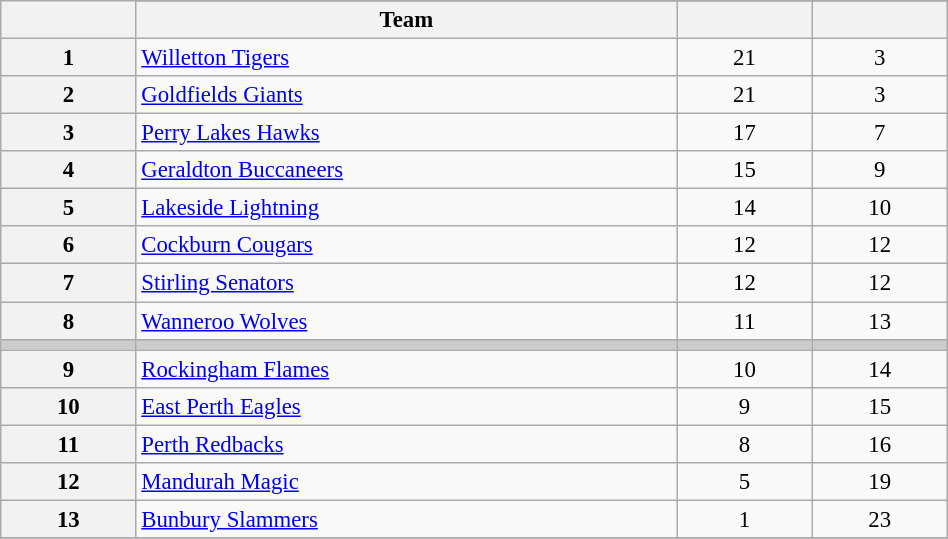<table class="wikitable" width="50%" style="font-size:95%; text-align:center">
<tr>
<th width="5%" rowspan=2></th>
</tr>
<tr>
<th width="20%">Team</th>
<th width="5%"></th>
<th width="5%"></th>
</tr>
<tr>
<th>1</th>
<td align=left><a href='#'>Willetton Tigers</a></td>
<td>21</td>
<td>3</td>
</tr>
<tr>
<th>2</th>
<td align=left><a href='#'>Goldfields Giants</a></td>
<td>21</td>
<td>3</td>
</tr>
<tr>
<th>3</th>
<td align=left><a href='#'>Perry Lakes Hawks</a></td>
<td>17</td>
<td>7</td>
</tr>
<tr>
<th>4</th>
<td align=left><a href='#'>Geraldton Buccaneers</a></td>
<td>15</td>
<td>9</td>
</tr>
<tr>
<th>5</th>
<td align=left><a href='#'>Lakeside Lightning</a></td>
<td>14</td>
<td>10</td>
</tr>
<tr>
<th>6</th>
<td align=left><a href='#'>Cockburn Cougars</a></td>
<td>12</td>
<td>12</td>
</tr>
<tr>
<th>7</th>
<td align=left><a href='#'>Stirling Senators</a></td>
<td>12</td>
<td>12</td>
</tr>
<tr>
<th>8</th>
<td align=left><a href='#'>Wanneroo Wolves</a></td>
<td>11</td>
<td>13</td>
</tr>
<tr bgcolor="#cccccc">
<td></td>
<td></td>
<td></td>
<td></td>
</tr>
<tr>
<th>9</th>
<td align=left><a href='#'>Rockingham Flames</a></td>
<td>10</td>
<td>14</td>
</tr>
<tr>
<th>10</th>
<td align=left><a href='#'>East Perth Eagles</a></td>
<td>9</td>
<td>15</td>
</tr>
<tr>
<th>11</th>
<td align=left><a href='#'>Perth Redbacks</a></td>
<td>8</td>
<td>16</td>
</tr>
<tr>
<th>12</th>
<td align=left><a href='#'>Mandurah Magic</a></td>
<td>5</td>
<td>19</td>
</tr>
<tr>
<th>13</th>
<td align=left><a href='#'>Bunbury Slammers</a></td>
<td>1</td>
<td>23</td>
</tr>
<tr>
</tr>
</table>
